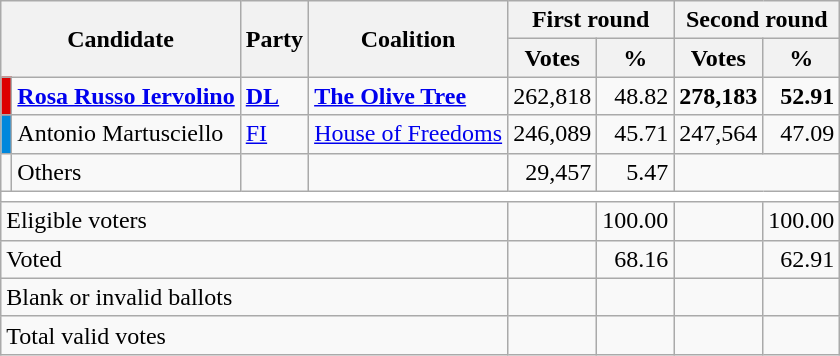<table class="wikitable centre">
<tr>
<th scope="col" rowspan=2 colspan=2>Candidate</th>
<th scope="col" rowspan=2 colspan=1>Party</th>
<th scope="col" rowspan=2 colspan=1>Coalition</th>
<th scope="col" colspan=2>First round</th>
<th scope="col" colspan=2>Second round</th>
</tr>
<tr>
<th scope="col">Votes</th>
<th scope="col">%</th>
<th scope="col">Votes</th>
<th scope="col">%</th>
</tr>
<tr>
<td bgcolor="#dd0000"></td>
<td><strong><a href='#'>Rosa Russo Iervolino</a></strong></td>
<td><strong><a href='#'>DL</a></strong></td>
<td><strong><a href='#'>The Olive Tree</a></strong></td>
<td style="text-align: right">262,818</td>
<td style="text-align: right">48.82</td>
<td style="text-align: right"><strong>278,183</strong></td>
<td style="text-align: right"><strong>52.91</strong></td>
</tr>
<tr>
<td bgcolor="#0087DC"></td>
<td>Antonio Martusciello</td>
<td><a href='#'>FI</a></td>
<td><a href='#'>House of Freedoms</a></td>
<td style="text-align: right">246,089</td>
<td style="text-align: right">45.71</td>
<td style="text-align: right">247,564</td>
<td style="text-align: right">47.09</td>
</tr>
<tr>
<td bgcolor=""></td>
<td>Others</td>
<td></td>
<td></td>
<td style="text-align: right">29,457</td>
<td style="text-align: right">5.47</td>
</tr>
<tr bgcolor=white>
<td colspan=8></td>
</tr>
<tr>
<td colspan=4>Eligible voters</td>
<td style="text-align: right"></td>
<td style="text-align: right">100.00</td>
<td style="text-align: right"></td>
<td style="text-align: right">100.00</td>
</tr>
<tr>
<td colspan=4>Voted</td>
<td style="text-align: right"></td>
<td style="text-align: right">68.16</td>
<td style="text-align: right"></td>
<td style="text-align: right">62.91</td>
</tr>
<tr>
<td colspan=4>Blank or invalid ballots</td>
<td style="text-align: right"></td>
<td style="text-align: right"></td>
<td style="text-align: right"></td>
<td style="text-align: right"></td>
</tr>
<tr>
<td colspan=4>Total valid votes</td>
<td style="text-align: right"></td>
<td style="text-align: right"></td>
<td style="text-align: right"></td>
<td style="text-align: right"></td>
</tr>
</table>
